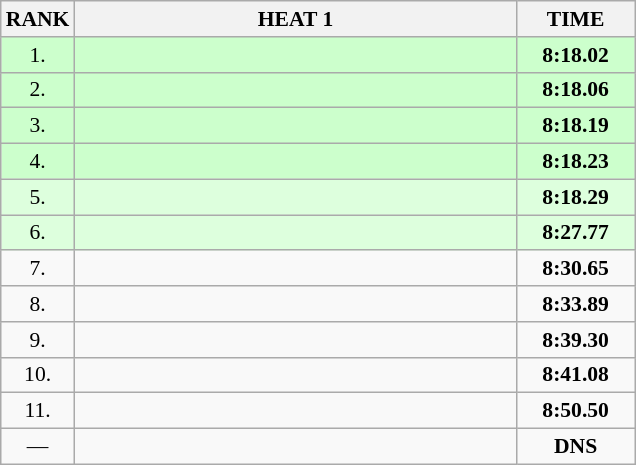<table class="wikitable" style="border-collapse: collapse; font-size: 90%;">
<tr>
<th>RANK</th>
<th style="width: 20em">HEAT 1</th>
<th style="width: 5em">TIME</th>
</tr>
<tr style="background:#ccffcc;">
<td align="center">1.</td>
<td></td>
<td align="center"><strong>8:18.02</strong></td>
</tr>
<tr style="background:#ccffcc;">
<td align="center">2.</td>
<td></td>
<td align="center"><strong>8:18.06</strong></td>
</tr>
<tr style="background:#ccffcc;">
<td align="center">3.</td>
<td></td>
<td align="center"><strong>8:18.19</strong></td>
</tr>
<tr style="background:#ccffcc;">
<td align="center">4.</td>
<td></td>
<td align="center"><strong>8:18.23</strong></td>
</tr>
<tr style="background:#ddffdd;">
<td align="center">5.</td>
<td></td>
<td align="center"><strong>8:18.29</strong></td>
</tr>
<tr style="background:#ddffdd;">
<td align="center">6.</td>
<td></td>
<td align="center"><strong>8:27.77</strong></td>
</tr>
<tr>
<td align="center">7.</td>
<td></td>
<td align="center"><strong>8:30.65</strong></td>
</tr>
<tr>
<td align="center">8.</td>
<td></td>
<td align="center"><strong>8:33.89</strong></td>
</tr>
<tr>
<td align="center">9.</td>
<td></td>
<td align="center"><strong>8:39.30</strong></td>
</tr>
<tr>
<td align="center">10.</td>
<td></td>
<td align="center"><strong>8:41.08</strong></td>
</tr>
<tr>
<td align="center">11.</td>
<td></td>
<td align="center"><strong>8:50.50</strong></td>
</tr>
<tr>
<td align="center">—</td>
<td></td>
<td align="center"><strong>DNS</strong></td>
</tr>
</table>
